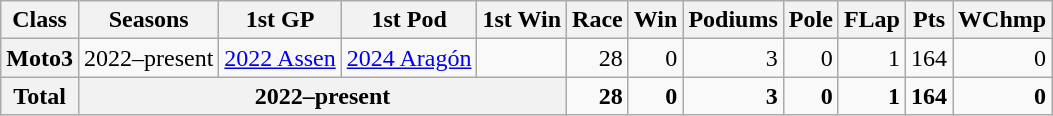<table class="wikitable" style=text-align:right;">
<tr>
<th>Class</th>
<th>Seasons</th>
<th>1st GP</th>
<th>1st Pod</th>
<th>1st Win</th>
<th>Race</th>
<th>Win</th>
<th>Podiums</th>
<th>Pole</th>
<th>FLap</th>
<th>Pts</th>
<th>WChmp</th>
</tr>
<tr>
<th>Moto3</th>
<td>2022–present</td>
<td style="text-align:left;"><a href='#'>2022 Assen</a></td>
<td style="text-align:left;"><a href='#'>2024 Aragón</a></td>
<td style="text-align:left;"></td>
<td>28</td>
<td>0</td>
<td>3</td>
<td>0</td>
<td>1</td>
<td>164</td>
<td>0</td>
</tr>
<tr>
<th>Total</th>
<th colspan="4">2022–present</th>
<td><strong>28</strong></td>
<td><strong>0</strong></td>
<td><strong>3</strong></td>
<td><strong>0</strong></td>
<td><strong>1</strong></td>
<td><strong>164</strong></td>
<td><strong>0</strong></td>
</tr>
</table>
